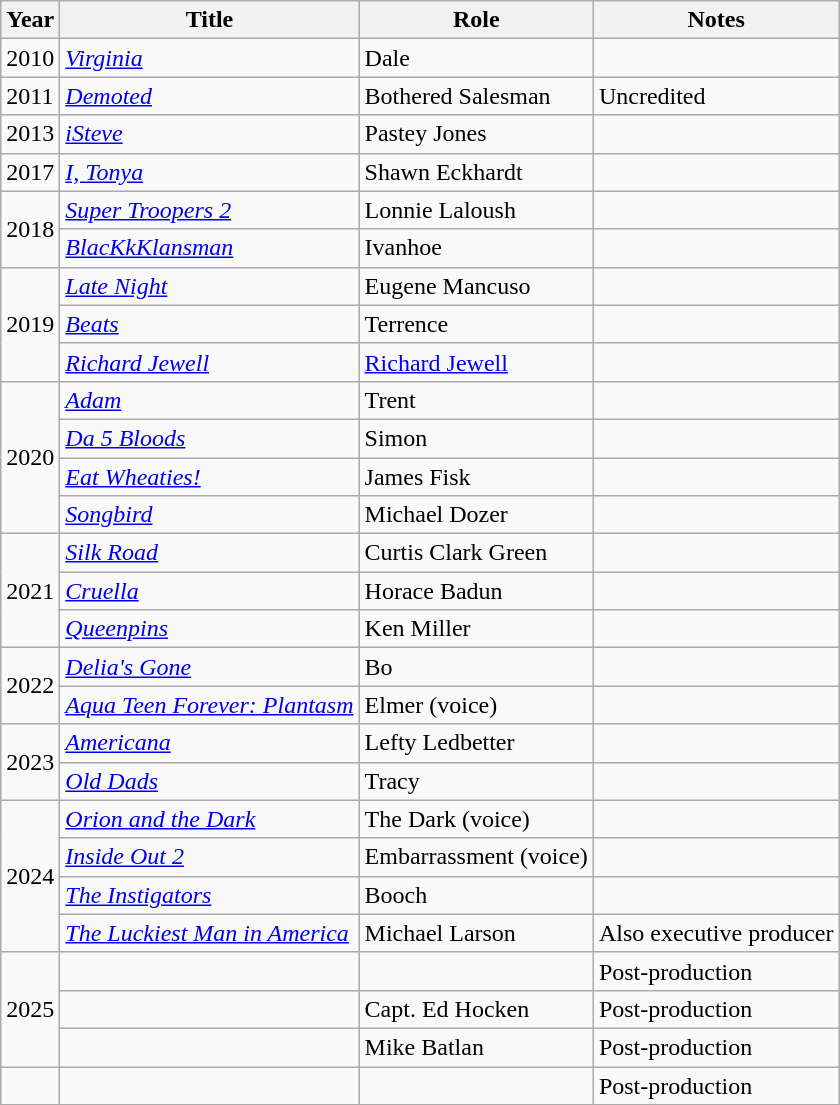<table class="wikitable sortable">
<tr>
<th>Year</th>
<th>Title</th>
<th>Role</th>
<th class="unsortable">Notes</th>
</tr>
<tr>
<td>2010</td>
<td><em><a href='#'>Virginia</a></em></td>
<td>Dale</td>
<td></td>
</tr>
<tr>
<td>2011</td>
<td><em><a href='#'>Demoted</a></em></td>
<td>Bothered Salesman</td>
<td>Uncredited</td>
</tr>
<tr>
<td>2013</td>
<td><em><a href='#'>iSteve</a></em></td>
<td>Pastey Jones</td>
<td></td>
</tr>
<tr>
<td>2017</td>
<td><em><a href='#'>I, Tonya</a></em></td>
<td>Shawn Eckhardt</td>
<td></td>
</tr>
<tr>
<td rowspan="2">2018</td>
<td><em><a href='#'>Super Troopers 2</a></em></td>
<td>Lonnie Laloush</td>
<td></td>
</tr>
<tr>
<td><em><a href='#'>BlacKkKlansman</a></em></td>
<td>Ivanhoe</td>
<td></td>
</tr>
<tr>
<td rowspan="3">2019</td>
<td><em><a href='#'>Late Night</a></em></td>
<td>Eugene Mancuso</td>
<td></td>
</tr>
<tr>
<td><em><a href='#'>Beats</a></em></td>
<td>Terrence</td>
<td></td>
</tr>
<tr>
<td><em><a href='#'>Richard Jewell</a></em></td>
<td><a href='#'>Richard Jewell</a></td>
<td></td>
</tr>
<tr>
<td rowspan="4">2020</td>
<td><em><a href='#'>Adam</a></em></td>
<td>Trent</td>
<td></td>
</tr>
<tr>
<td><em><a href='#'>Da 5 Bloods</a></em></td>
<td>Simon</td>
<td></td>
</tr>
<tr>
<td><em><a href='#'>Eat Wheaties!</a></em></td>
<td>James Fisk</td>
<td></td>
</tr>
<tr>
<td><em><a href='#'>Songbird</a></em></td>
<td>Michael Dozer</td>
<td></td>
</tr>
<tr>
<td rowspan="3">2021</td>
<td><em><a href='#'>Silk Road</a></em></td>
<td>Curtis Clark Green</td>
<td></td>
</tr>
<tr>
<td><em><a href='#'>Cruella</a></em></td>
<td>Horace Badun</td>
<td></td>
</tr>
<tr>
<td><em><a href='#'>Queenpins</a></em></td>
<td>Ken Miller</td>
<td></td>
</tr>
<tr>
<td rowspan="2">2022</td>
<td><em><a href='#'>Delia's Gone</a></em></td>
<td>Bo</td>
<td></td>
</tr>
<tr>
<td><em><a href='#'>Aqua Teen Forever: Plantasm</a></em></td>
<td>Elmer (voice)</td>
<td></td>
</tr>
<tr>
<td rowspan="2">2023</td>
<td><em><a href='#'>Americana</a></em></td>
<td>Lefty Ledbetter</td>
<td></td>
</tr>
<tr>
<td><em><a href='#'>Old Dads</a></em></td>
<td>Tracy</td>
<td></td>
</tr>
<tr>
<td rowspan="4">2024</td>
<td><em><a href='#'>Orion and the Dark</a></em></td>
<td>The Dark (voice)</td>
<td></td>
</tr>
<tr>
<td><em><a href='#'>Inside Out 2</a></em></td>
<td>Embarrassment (voice)</td>
<td></td>
</tr>
<tr>
<td><em><a href='#'>The Instigators</a></em></td>
<td>Booch</td>
<td></td>
</tr>
<tr>
<td><em><a href='#'>The Luckiest Man in America</a></em></td>
<td>Michael Larson</td>
<td>Also executive producer</td>
</tr>
<tr>
<td rowspan="3">2025</td>
<td></td>
<td></td>
<td>Post-production</td>
</tr>
<tr>
<td></td>
<td>Capt. Ed Hocken</td>
<td>Post-production</td>
</tr>
<tr>
<td></td>
<td>Mike Batlan</td>
<td>Post-production</td>
</tr>
<tr>
<td rowspan="1"></td>
<td></td>
<td></td>
<td>Post-production</td>
</tr>
</table>
